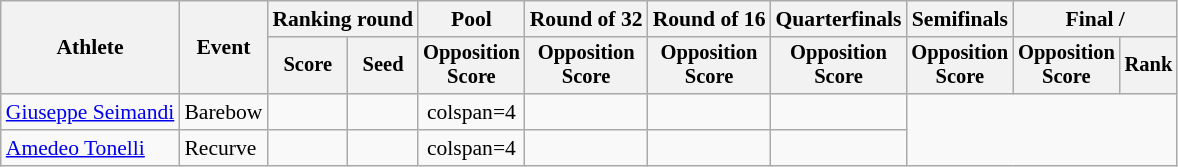<table class=wikitable style="font-size:90%">
<tr>
<th rowspan="2">Athlete</th>
<th rowspan="2">Event</th>
<th colspan="2">Ranking round</th>
<th>Pool</th>
<th>Round of 32</th>
<th>Round of 16</th>
<th>Quarterfinals</th>
<th>Semifinals</th>
<th colspan="2">Final / </th>
</tr>
<tr style="font-size:95%">
<th>Score</th>
<th>Seed</th>
<th>Opposition<br>Score</th>
<th>Opposition<br>Score</th>
<th>Opposition<br>Score</th>
<th>Opposition<br>Score</th>
<th>Opposition<br>Score</th>
<th>Opposition<br>Score</th>
<th>Rank</th>
</tr>
<tr align=center>
<td align=left><a href='#'>Giuseppe Seimandi</a></td>
<td align=left>Barebow</td>
<td></td>
<td></td>
<td>colspan=4 </td>
<td></td>
<td></td>
<td></td>
</tr>
<tr align=center>
<td align=left><a href='#'>Amedeo Tonelli</a></td>
<td align=left>Recurve</td>
<td></td>
<td></td>
<td>colspan=4 </td>
<td></td>
<td></td>
<td></td>
</tr>
</table>
